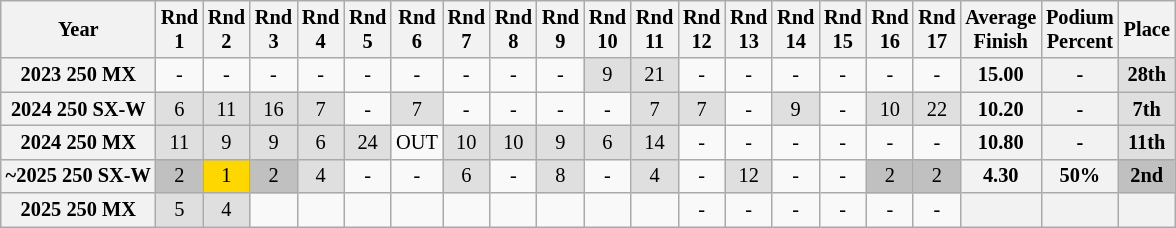<table class="wikitable" style="font-size: 85%; text-align:center">
<tr valign="top">
<th valign="middle">Year</th>
<th>Rnd<br>1</th>
<th>Rnd<br>2</th>
<th>Rnd<br>3</th>
<th>Rnd<br>4</th>
<th>Rnd<br>5</th>
<th>Rnd<br>6</th>
<th>Rnd<br>7</th>
<th>Rnd<br>8</th>
<th>Rnd<br>9</th>
<th>Rnd<br>10</th>
<th>Rnd<br>11</th>
<th>Rnd<br>12</th>
<th>Rnd<br>13</th>
<th>Rnd<br>14</th>
<th>Rnd<br>15</th>
<th>Rnd<br>16</th>
<th>Rnd<br>17</th>
<th valign="middle">Average<br>Finish</th>
<th valign="middle">Podium<br>Percent</th>
<th valign="middle">Place</th>
</tr>
<tr>
<th>2023 250 MX</th>
<td>-</td>
<td>-</td>
<td>-</td>
<td>-</td>
<td>-</td>
<td>-</td>
<td>-</td>
<td>-</td>
<td>-</td>
<td style="background:#dfdfdf;">9</td>
<td style="background:#dfdfdf;">21</td>
<td>-</td>
<td>-</td>
<td>-</td>
<td>-</td>
<td>-</td>
<td>-</td>
<th>15.00</th>
<th>-</th>
<th style="background:#dfdfdf;">28th</th>
</tr>
<tr>
<th>2024 250 SX-W</th>
<td style="background:#dfdfdf;">6</td>
<td style="background:#dfdfdf;">11</td>
<td style="background:#dfdfdf;">16</td>
<td style="background:#dfdfdf;">7</td>
<td>-</td>
<td style="background:#dfdfdf;">7</td>
<td>-</td>
<td>-</td>
<td>-</td>
<td>-</td>
<td style="background:#dfdfdf;">7</td>
<td style="background:#dfdfdf;">7</td>
<td>-</td>
<td style="background:#dfdfdf;">9</td>
<td>-</td>
<td style="background:#dfdfdf;">10</td>
<td style="background:#dfdfdf;">22</td>
<th>10.20</th>
<th>-</th>
<th style="background:#dfdfdf;">7th</th>
</tr>
<tr>
<th>2024 250 MX</th>
<td style="background:#dfdfdf;">11</td>
<td style="background:#dfdfdf;">9</td>
<td style="background:#dfdfdf;">9</td>
<td style="background:#dfdfdf;">6</td>
<td style="background:#dfdfdf;">24</td>
<td>OUT</td>
<td style="background:#dfdfdf;">10</td>
<td style="background:#dfdfdf;">10</td>
<td style="background:#dfdfdf;">9</td>
<td style="background:#dfdfdf;">6</td>
<td style="background:#dfdfdf;">14</td>
<td>-</td>
<td>-</td>
<td>-</td>
<td>-</td>
<td>-</td>
<td>-</td>
<th>10.80</th>
<th>-</th>
<th style="background:#dfdfdf;">11th</th>
</tr>
<tr>
<th>~2025 250 SX-W</th>
<td style="background:silver;">2</td>
<td style="background:gold;">1</td>
<td style="background:silver;">2</td>
<td style="background:#dfdfdf;">4</td>
<td>-</td>
<td>-</td>
<td style="background:#dfdfdf;">6</td>
<td>-</td>
<td style="background:#dfdfdf;">8</td>
<td>-</td>
<td style="background:#dfdfdf;">4</td>
<td>-</td>
<td style="background:#dfdfdf;">12</td>
<td>-</td>
<td>-</td>
<td style="background:silver;">2</td>
<td style="background:silver;">2</td>
<th>4.30</th>
<th>50%</th>
<th style="background:silver;">2nd</th>
</tr>
<tr>
<th>2025 250 MX</th>
<td style="background:#dfdfdf;">5</td>
<td style="background:#dfdfdf;">4</td>
<td></td>
<td></td>
<td></td>
<td></td>
<td></td>
<td></td>
<td></td>
<td></td>
<td></td>
<td>-</td>
<td>-</td>
<td>-</td>
<td>-</td>
<td>-</td>
<td>-</td>
<th></th>
<th></th>
<th></th>
</tr>
</table>
